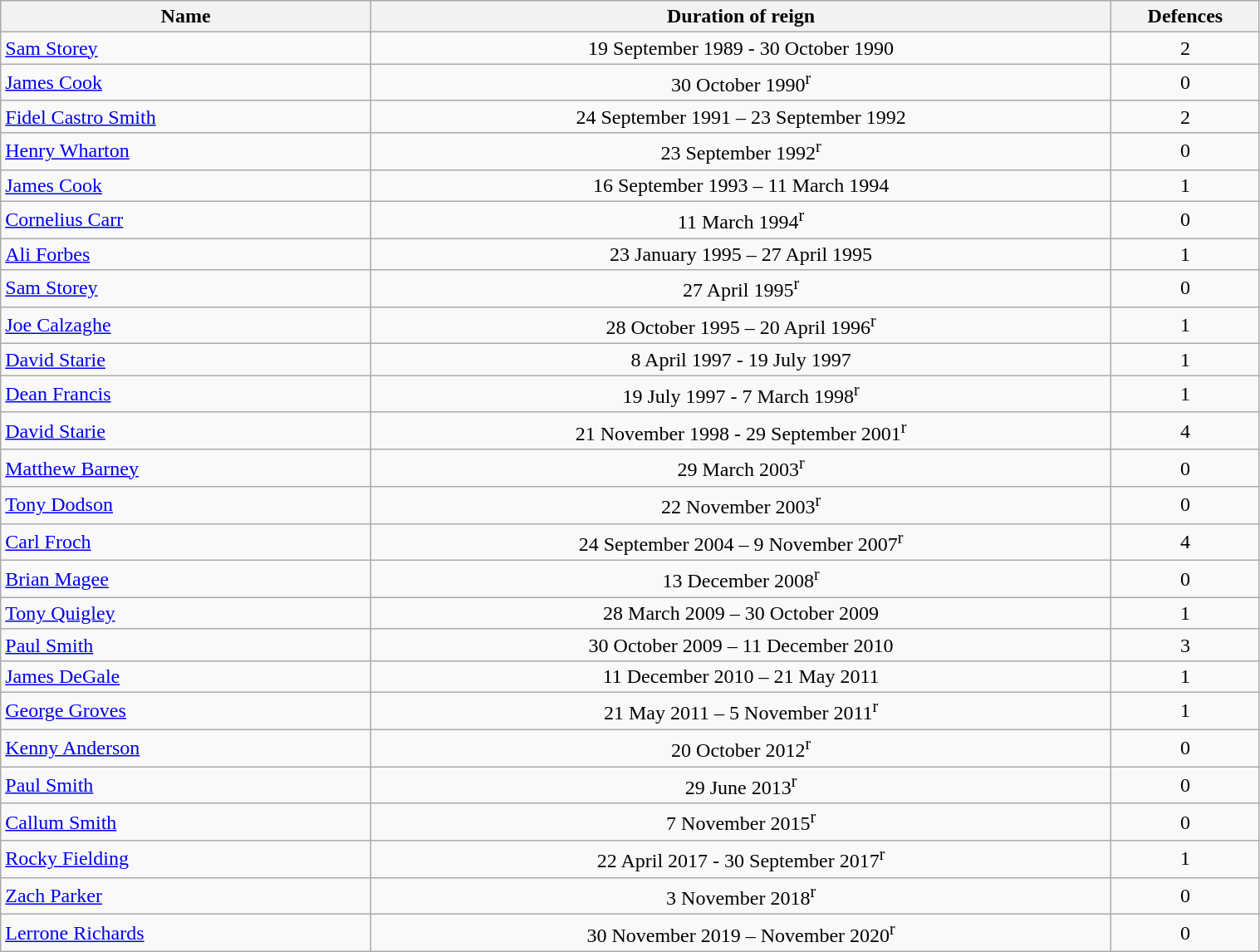<table class="wikitable" width=80%>
<tr>
<th width=25%>Name</th>
<th width=50%>Duration of reign</th>
<th width=10%>Defences</th>
</tr>
<tr align=center>
<td align=left><a href='#'>Sam Storey</a></td>
<td>19 September 1989 - 30 October 1990</td>
<td>2</td>
</tr>
<tr align=center>
<td align=left><a href='#'>James Cook</a></td>
<td>30 October 1990<sup>r</sup></td>
<td>0</td>
</tr>
<tr align=center>
<td align=left><a href='#'>Fidel Castro Smith</a></td>
<td>24 September 1991 – 23 September 1992</td>
<td>2</td>
</tr>
<tr align=center>
<td align=left><a href='#'>Henry Wharton</a></td>
<td>23 September 1992<sup>r</sup></td>
<td>0</td>
</tr>
<tr align=center>
<td align=left><a href='#'>James Cook</a></td>
<td>16 September 1993 – 11 March 1994</td>
<td>1</td>
</tr>
<tr align=center>
<td align=left><a href='#'>Cornelius Carr</a></td>
<td>11 March 1994<sup>r</sup></td>
<td>0</td>
</tr>
<tr align=center>
<td align=left><a href='#'>Ali Forbes</a></td>
<td>23 January 1995 – 27 April 1995</td>
<td>1</td>
</tr>
<tr align=center>
<td align=left><a href='#'>Sam Storey</a></td>
<td>27 April 1995<sup>r</sup></td>
<td>0</td>
</tr>
<tr align=center>
<td align=left><a href='#'>Joe Calzaghe</a></td>
<td>28 October 1995 – 20 April 1996<sup>r</sup></td>
<td>1</td>
</tr>
<tr align=center>
<td align=left><a href='#'>David Starie</a></td>
<td>8 April 1997 - 19 July 1997</td>
<td>1</td>
</tr>
<tr align=center>
<td align=left><a href='#'>Dean Francis</a></td>
<td>19 July 1997 - 7 March 1998<sup>r</sup></td>
<td>1</td>
</tr>
<tr align=center>
<td align=left><a href='#'>David Starie</a></td>
<td>21 November 1998 - 29 September 2001<sup>r</sup></td>
<td>4</td>
</tr>
<tr align=center>
<td align=left><a href='#'>Matthew Barney</a></td>
<td>29 March 2003<sup>r</sup></td>
<td>0</td>
</tr>
<tr align=center>
<td align=left><a href='#'>Tony Dodson</a></td>
<td>22 November 2003<sup>r</sup></td>
<td>0</td>
</tr>
<tr align=center>
<td align=left><a href='#'>Carl Froch</a></td>
<td>24 September 2004 – 9 November 2007<sup>r</sup></td>
<td>4</td>
</tr>
<tr align=center>
<td align=left><a href='#'>Brian Magee</a></td>
<td>13 December 2008<sup>r</sup></td>
<td>0</td>
</tr>
<tr align=center>
<td align=left><a href='#'>Tony Quigley</a></td>
<td>28 March 2009 – 30 October 2009</td>
<td>1</td>
</tr>
<tr align=center>
<td align=left><a href='#'>Paul Smith</a></td>
<td>30 October 2009  – 11 December 2010</td>
<td>3</td>
</tr>
<tr align=center>
<td align=left><a href='#'>James DeGale</a></td>
<td>11 December 2010 – 21 May 2011</td>
<td>1</td>
</tr>
<tr align=center>
<td align=left><a href='#'>George Groves</a></td>
<td>21 May 2011 – 5 November 2011<sup>r</sup></td>
<td>1</td>
</tr>
<tr align=center>
<td align=left><a href='#'>Kenny Anderson</a></td>
<td>20 October 2012<sup>r</sup></td>
<td>0</td>
</tr>
<tr align=center>
<td align=left><a href='#'>Paul Smith</a></td>
<td>29 June 2013<sup>r</sup></td>
<td>0</td>
</tr>
<tr align=center>
<td align=left><a href='#'>Callum Smith</a></td>
<td>7 November 2015<sup>r</sup></td>
<td>0</td>
</tr>
<tr align=center>
<td align=left><a href='#'>Rocky Fielding</a></td>
<td>22 April 2017 - 30 September 2017<sup>r</sup></td>
<td>1</td>
</tr>
<tr align=center>
<td align=left><a href='#'>Zach Parker</a></td>
<td>3 November 2018<sup>r</sup></td>
<td>0</td>
</tr>
<tr align=center>
<td align=left><a href='#'>Lerrone Richards</a></td>
<td>30 November 2019 – November 2020<sup>r</sup></td>
<td>0</td>
</tr>
</table>
